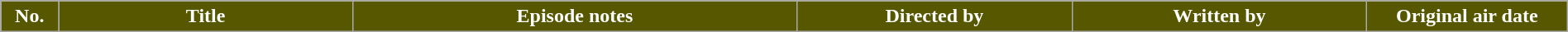<table class="wikitable plainrowheaders" style="width:100%; margin:auto; background:#FFFFFF;">
<tr style="color:white">
<th style="background-color:#575700;" width="20">No.</th>
<th style="background-color:#575700;" width="150">Title</th>
<th style="background-color:#575700;" width="230">Episode notes</th>
<th style="background-color:#575700;" width="140">Directed by</th>
<th style="background-color:#575700;" width="150">Written by</th>
<th style="background-color:#575700;" width="100">Original air date<br>















































































</th>
</tr>
</table>
